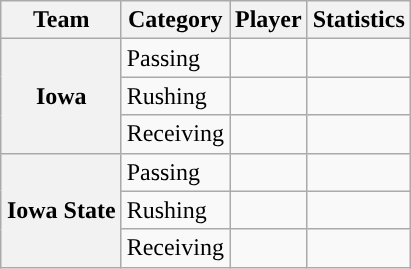<table class="wikitable" style="float:right">
<tr>
<th>Team</th>
<th>Category</th>
<th>Player</th>
<th>Statistics</th>
</tr>
<tr>
<th rowspan=3>Iowa</th>
<td>Passing</td>
<td></td>
<td></td>
</tr>
<tr>
<td>Rushing</td>
<td></td>
<td></td>
</tr>
<tr>
<td>Receiving</td>
<td></td>
<td></td>
</tr>
<tr>
<th rowspan=3>Iowa State</th>
<td>Passing</td>
<td></td>
<td></td>
</tr>
<tr>
<td>Rushing</td>
<td></td>
<td></td>
</tr>
<tr>
<td>Receiving</td>
<td></td>
<td></td>
</tr>
</table>
